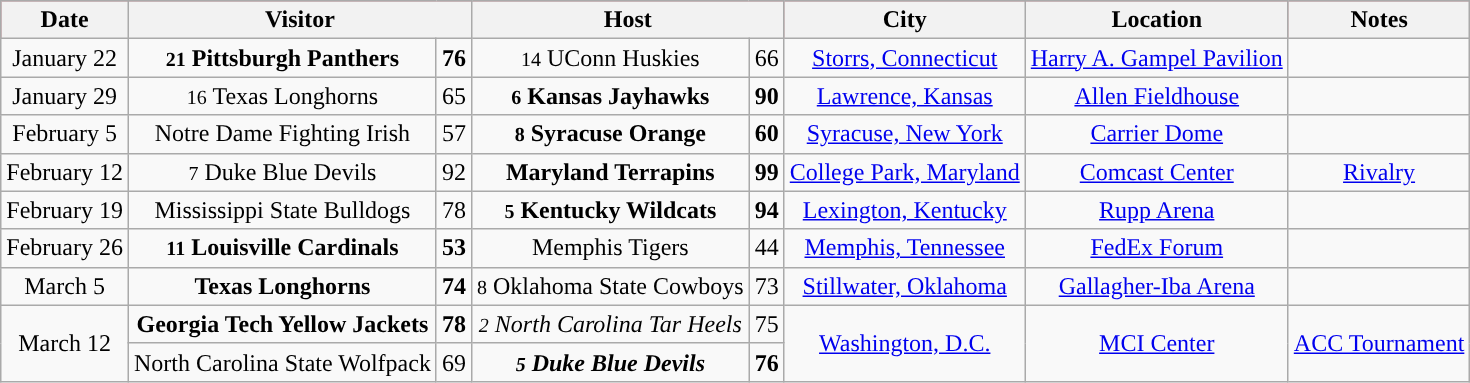<table class="wikitable" style="text-align:center">
<tr style="background:#A32638;"|>
<th>Date</th>
<th colspan=2>Visitor</th>
<th colspan=2>Host</th>
<th>City</th>
<th>Location</th>
<th>Notes</th>
</tr>
<tr>
<td>January 22</td>
<td><strong><small>21</small> Pittsburgh Panthers</strong></td>
<td><strong>76</strong></td>
<td><small>14</small> UConn Huskies</td>
<td>66</td>
<td><a href='#'>Storrs, Connecticut</a></td>
<td><a href='#'>Harry A. Gampel Pavilion</a></td>
<td></td>
</tr>
<tr>
<td>January 29</td>
<td><small>16</small> Texas Longhorns</td>
<td>65</td>
<td><strong><small>6</small> Kansas Jayhawks</strong></td>
<td><strong>90</strong></td>
<td><a href='#'>Lawrence, Kansas</a></td>
<td><a href='#'>Allen Fieldhouse</a></td>
<td></td>
</tr>
<tr>
<td>February 5</td>
<td>Notre Dame Fighting Irish</td>
<td>57</td>
<td><strong><small>8</small> Syracuse Orange</strong></td>
<td><strong>60</strong></td>
<td><a href='#'>Syracuse, New York</a></td>
<td><a href='#'>Carrier Dome</a></td>
<td></td>
</tr>
<tr>
<td>February 12</td>
<td><small>7</small> Duke Blue Devils</td>
<td>92</td>
<td><strong>Maryland Terrapins</strong></td>
<td><strong>99</strong></td>
<td><a href='#'>College Park, Maryland</a></td>
<td><a href='#'>Comcast Center</a></td>
<td><a href='#'>Rivalry</a></td>
</tr>
<tr>
<td>February 19</td>
<td>Mississippi State Bulldogs</td>
<td>78</td>
<td><strong><small>5</small> Kentucky Wildcats</strong></td>
<td><strong>94</strong></td>
<td><a href='#'>Lexington, Kentucky</a></td>
<td><a href='#'>Rupp Arena</a></td>
<td></td>
</tr>
<tr>
<td>February 26</td>
<td><strong><small>11</small> Louisville Cardinals</strong></td>
<td><strong>53</strong></td>
<td>Memphis Tigers</td>
<td>44</td>
<td><a href='#'>Memphis, Tennessee</a></td>
<td><a href='#'>FedEx Forum</a></td>
<td></td>
</tr>
<tr>
<td>March 5</td>
<td><strong>Texas Longhorns</strong></td>
<td><strong>74</strong></td>
<td><small>8</small> Oklahoma State Cowboys</td>
<td>73</td>
<td><a href='#'>Stillwater, Oklahoma</a></td>
<td><a href='#'>Gallagher-Iba Arena</a></td>
<td></td>
</tr>
<tr>
<td rowspan="2">March 12</td>
<td><strong>Georgia Tech Yellow Jackets</strong></td>
<td><strong>78</strong></td>
<td><em><small>2</small> North Carolina Tar Heels</em></td>
<td>75</td>
<td rowspan="2"><a href='#'>Washington, D.C.</a></td>
<td rowspan="2"><a href='#'>MCI Center</a></td>
<td rowspan="2"><a href='#'>ACC Tournament</a></td>
</tr>
<tr>
<td>North Carolina State Wolfpack</td>
<td>69</td>
<td><strong><em><small>5</small> Duke Blue Devils</em></strong></td>
<td><strong>76</strong></td>
</tr>
</table>
